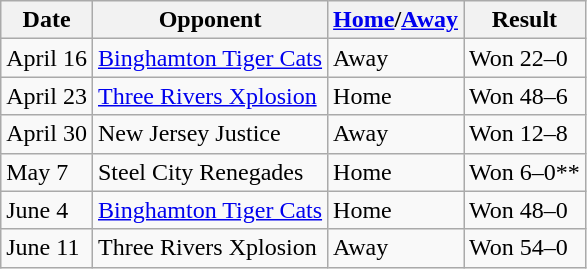<table class="wikitable">
<tr>
<th>Date</th>
<th>Opponent</th>
<th><a href='#'>Home</a>/<a href='#'>Away</a></th>
<th>Result</th>
</tr>
<tr>
<td>April 16</td>
<td><a href='#'>Binghamton Tiger Cats</a></td>
<td>Away</td>
<td>Won 22–0</td>
</tr>
<tr>
<td>April 23</td>
<td><a href='#'>Three Rivers Xplosion</a></td>
<td>Home</td>
<td>Won 48–6</td>
</tr>
<tr>
<td>April 30</td>
<td>New Jersey Justice</td>
<td>Away</td>
<td>Won 12–8</td>
</tr>
<tr>
<td>May 7</td>
<td>Steel City Renegades</td>
<td>Home</td>
<td>Won 6–0**</td>
</tr>
<tr>
<td>June 4</td>
<td><a href='#'>Binghamton Tiger Cats</a></td>
<td>Home</td>
<td>Won 48–0</td>
</tr>
<tr>
<td>June 11</td>
<td>Three Rivers Xplosion</td>
<td>Away</td>
<td>Won 54–0</td>
</tr>
</table>
